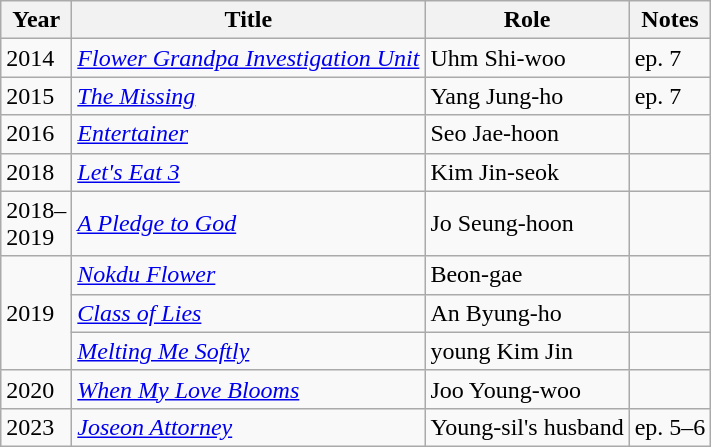<table class="wikitable sortable">
<tr>
<th width=10>Year</th>
<th>Title</th>
<th>Role</th>
<th>Notes</th>
</tr>
<tr>
<td>2014</td>
<td><em><a href='#'>Flower Grandpa Investigation Unit</a></em></td>
<td>Uhm Shi-woo</td>
<td>ep. 7</td>
</tr>
<tr>
<td>2015</td>
<td><em><a href='#'>The Missing</a></em></td>
<td>Yang Jung-ho</td>
<td>ep. 7</td>
</tr>
<tr>
<td>2016</td>
<td><em><a href='#'>Entertainer</a></em></td>
<td>Seo Jae-hoon</td>
<td></td>
</tr>
<tr>
<td>2018</td>
<td><em><a href='#'>Let's Eat 3</a></em></td>
<td>Kim Jin-seok</td>
<td></td>
</tr>
<tr>
<td>2018–2019</td>
<td><em><a href='#'>A Pledge to God</a></em></td>
<td>Jo Seung-hoon</td>
<td></td>
</tr>
<tr>
<td rowspan="3">2019</td>
<td><em><a href='#'>Nokdu Flower</a></em></td>
<td>Beon-gae</td>
<td></td>
</tr>
<tr>
<td><em><a href='#'>Class of Lies</a></em></td>
<td>An Byung-ho</td>
<td></td>
</tr>
<tr>
<td><em><a href='#'>Melting Me Softly</a></em></td>
<td>young Kim Jin</td>
<td></td>
</tr>
<tr>
<td>2020</td>
<td><em><a href='#'>When My Love Blooms</a></em></td>
<td>Joo Young-woo</td>
<td></td>
</tr>
<tr>
<td>2023</td>
<td><em><a href='#'>Joseon Attorney</a></em></td>
<td>Young-sil's husband</td>
<td>ep. 5–6</td>
</tr>
</table>
